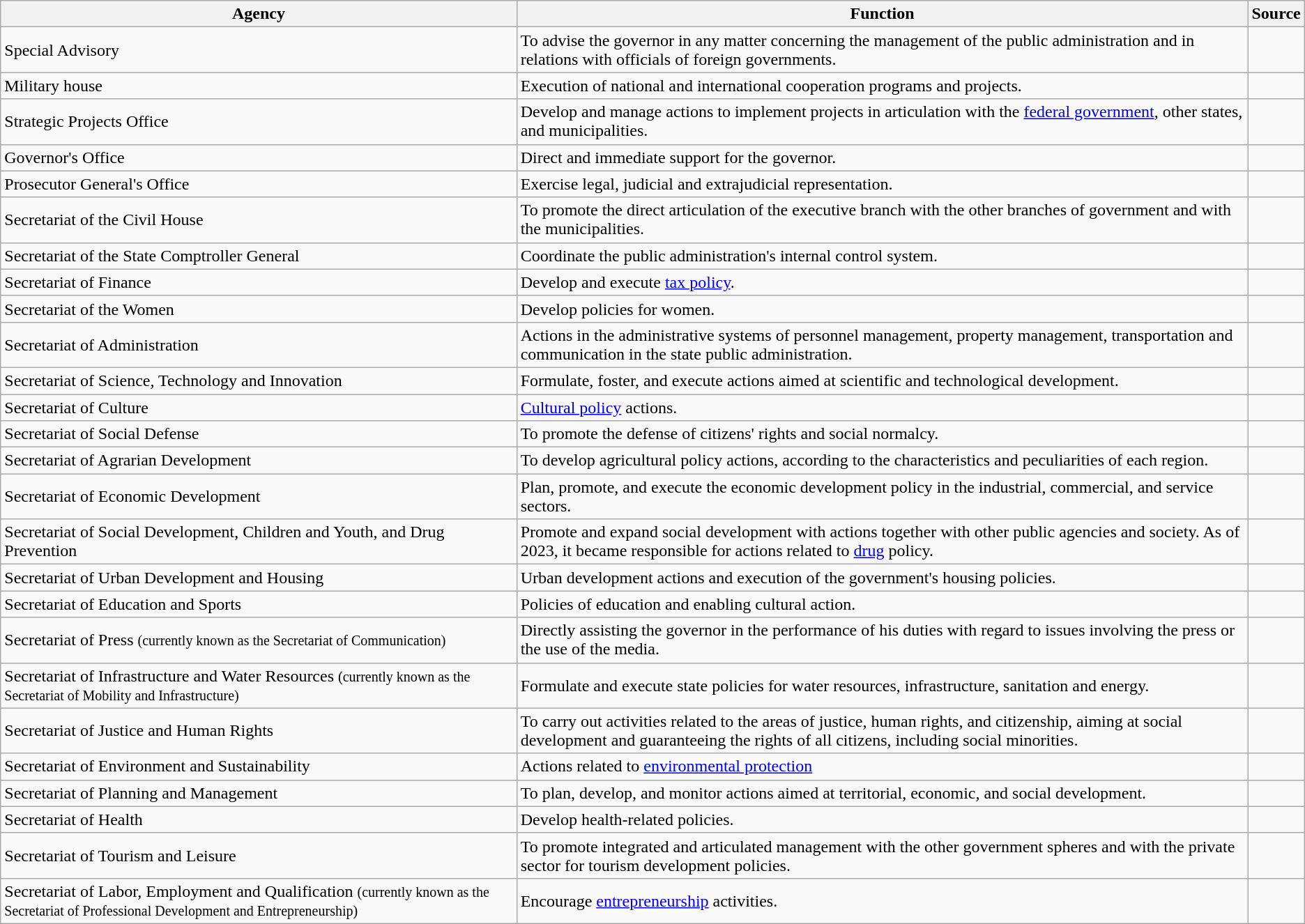<table class="wikitable">
<tr>
<th>Agency</th>
<th>Function</th>
<th>Source</th>
</tr>
<tr>
<td>Special Advisory</td>
<td>To advise the governor in any matter concerning the management of the public administration and in relations with officials of foreign governments.</td>
<td></td>
</tr>
<tr>
<td>Military house</td>
<td>Execution of national and international cooperation programs and projects.</td>
<td></td>
</tr>
<tr>
<td>Strategic Projects Office</td>
<td>Develop and manage actions to implement projects in articulation with the <a href='#'>federal government</a>, other states, and municipalities.</td>
<td></td>
</tr>
<tr>
<td>Governor's Office</td>
<td>Direct and immediate support for the governor.</td>
<td></td>
</tr>
<tr>
<td>Prosecutor General's Office</td>
<td>Exercise legal, judicial and extrajudicial representation.</td>
<td></td>
</tr>
<tr>
<td>Secretariat of the Civil House</td>
<td>To promote the direct articulation of the executive branch with the other branches of government and with the municipalities.</td>
<td></td>
</tr>
<tr>
<td>Secretariat of the State Comptroller General</td>
<td>Coordinate the public administration's internal control system.</td>
<td></td>
</tr>
<tr>
<td>Secretariat of Finance</td>
<td>Develop and execute <a href='#'>tax policy</a>.</td>
<td></td>
</tr>
<tr>
<td>Secretariat of the Women</td>
<td>Develop policies for women.</td>
<td></td>
</tr>
<tr>
<td>Secretariat of Administration</td>
<td>Actions in the administrative systems of personnel management, property management, transportation and communication in the state public administration.</td>
<td></td>
</tr>
<tr>
<td>Secretariat of Science, Technology and Innovation</td>
<td>Formulate, foster, and execute actions aimed at scientific and technological development.</td>
<td></td>
</tr>
<tr>
<td>Secretariat of Culture</td>
<td><a href='#'>Cultural policy</a> actions.</td>
<td></td>
</tr>
<tr>
<td>Secretariat of Social Defense</td>
<td>To promote the defense of citizens' rights and social normalcy.</td>
<td></td>
</tr>
<tr>
<td>Secretariat of Agrarian Development</td>
<td>To develop agricultural policy actions, according to the characteristics and peculiarities of each region.</td>
<td></td>
</tr>
<tr>
<td>Secretariat of Economic Development</td>
<td>Plan, promote, and execute the economic development policy in the industrial, commercial, and service sectors.</td>
<td></td>
</tr>
<tr>
<td>Secretariat of Social Development, Children and Youth, and Drug Prevention</td>
<td>Promote and expand social development with actions together with other public agencies and society. As of 2023, it became responsible for actions related to <a href='#'>drug</a> policy.</td>
<td></td>
</tr>
<tr>
<td>Secretariat of Urban Development and Housing</td>
<td>Urban development actions and execution of the government's housing policies.</td>
<td></td>
</tr>
<tr>
<td>Secretariat of Education and Sports</td>
<td>Policies of education and enabling cultural action.</td>
<td></td>
</tr>
<tr>
<td>Secretariat of Press <small>(currently known as the Secretariat of Communication)</small></td>
<td>Directly assisting the governor in the performance of his duties with regard to issues involving the press or the use of the media.</td>
<td></td>
</tr>
<tr>
<td>Secretariat of Infrastructure and Water Resources <small>(currently known as the Secretariat of Mobility and Infrastructure)</small></td>
<td>Formulate and execute state policies for water resources, infrastructure, sanitation and energy.</td>
<td></td>
</tr>
<tr>
<td>Secretariat of Justice and Human Rights</td>
<td>To carry out activities related to the areas of justice, human rights, and citizenship, aiming at social development and guaranteeing the rights of all citizens, including social minorities.</td>
<td></td>
</tr>
<tr>
<td>Secretariat of Environment and Sustainability</td>
<td>Actions related to <a href='#'>environmental protection</a></td>
<td></td>
</tr>
<tr>
<td>Secretariat of Planning and Management</td>
<td>To plan, develop, and monitor actions aimed at territorial, economic, and social development.</td>
<td></td>
</tr>
<tr>
<td>Secretariat of Health</td>
<td>Develop health-related policies.</td>
<td></td>
</tr>
<tr>
<td>Secretariat of Tourism and Leisure</td>
<td>To promote integrated and articulated management with the other government spheres and with the private sector for tourism development policies.</td>
<td></td>
</tr>
<tr>
<td>Secretariat of Labor, Employment and Qualification <small>(currently known as the Secretariat of Professional Development and Entrepreneurship)</small></td>
<td>Encourage <a href='#'>entrepreneurship</a> activities.</td>
<td></td>
</tr>
</table>
